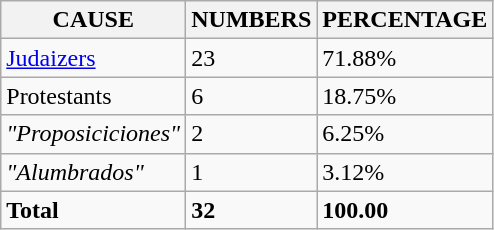<table class="wikitable">
<tr>
<th>CAUSE</th>
<th>NUMBERS</th>
<th>PERCENTAGE</th>
</tr>
<tr>
<td><a href='#'>Judaizers</a></td>
<td>23</td>
<td>71.88%</td>
</tr>
<tr>
<td>Protestants</td>
<td>6</td>
<td>18.75%</td>
</tr>
<tr>
<td><em>"Proposiciciones"</em></td>
<td>2</td>
<td>6.25%</td>
</tr>
<tr>
<td><em>"Alumbrados"</em></td>
<td>1</td>
<td>3.12%</td>
</tr>
<tr>
<td><strong>Total</strong></td>
<td><strong>32</strong></td>
<td><strong>100.00</strong></td>
</tr>
</table>
